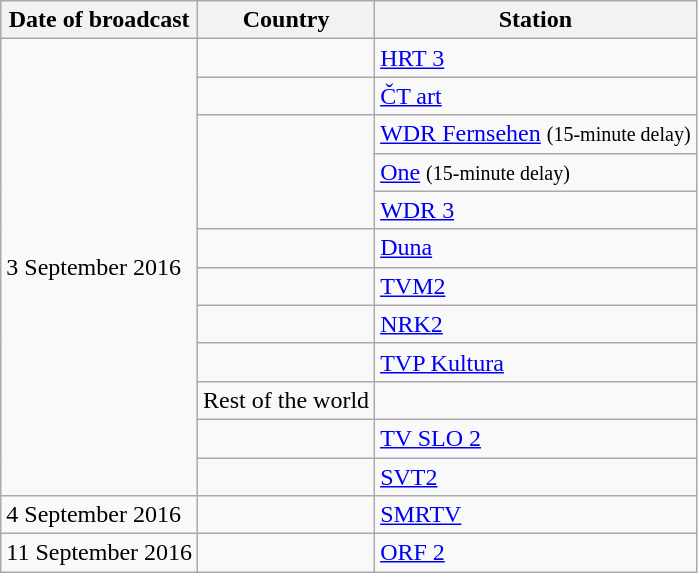<table class="wikitable sortable">
<tr>
<th>Date of broadcast</th>
<th>Country</th>
<th>Station</th>
</tr>
<tr>
<td rowspan="12">3 September 2016</td>
<td></td>
<td><a href='#'>HRT 3</a></td>
</tr>
<tr>
<td></td>
<td><a href='#'>ČT art</a></td>
</tr>
<tr>
<td rowspan="3"></td>
<td><a href='#'>WDR Fernsehen</a> <small>(15-minute delay)</small></td>
</tr>
<tr>
<td><a href='#'>One</a> <small>(15-minute delay)</small></td>
</tr>
<tr>
<td><a href='#'>WDR 3</a></td>
</tr>
<tr>
<td></td>
<td><a href='#'>Duna</a></td>
</tr>
<tr>
<td></td>
<td><a href='#'>TVM2</a></td>
</tr>
<tr>
<td></td>
<td><a href='#'>NRK2</a></td>
</tr>
<tr>
<td></td>
<td><a href='#'>TVP Kultura</a></td>
</tr>
<tr>
<td> Rest of the world</td>
<td></td>
</tr>
<tr>
<td></td>
<td><a href='#'>TV SLO 2</a></td>
</tr>
<tr>
<td></td>
<td><a href='#'>SVT2</a></td>
</tr>
<tr>
<td>4 September 2016</td>
<td></td>
<td><a href='#'>SMRTV</a></td>
</tr>
<tr>
<td>11 September 2016</td>
<td></td>
<td><a href='#'>ORF 2</a></td>
</tr>
</table>
